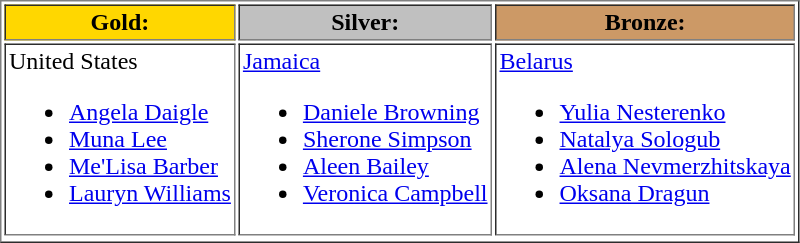<table border="1" Cellpadding="2">
<tr>
<td style="text-align:center;background-color:gold;"><strong>Gold:</strong></td>
<td style="text-align:center;background-color:silver;"><strong>Silver:</strong></td>
<td style="text-align:center;background-color:#CC9966;"><strong>Bronze:</strong></td>
</tr>
<tr>
<td> United States<br><ul><li><a href='#'>Angela Daigle</a></li><li><a href='#'>Muna Lee</a></li><li><a href='#'>Me'Lisa Barber</a></li><li><a href='#'>Lauryn Williams</a></li></ul></td>
<td> <a href='#'>Jamaica</a><br><ul><li><a href='#'>Daniele Browning</a></li><li><a href='#'>Sherone Simpson</a></li><li><a href='#'>Aleen Bailey</a></li><li><a href='#'>Veronica Campbell</a></li></ul></td>
<td> <a href='#'>Belarus</a><br><ul><li><a href='#'>Yulia Nesterenko</a></li><li><a href='#'>Natalya Sologub</a></li><li><a href='#'>Alena Nevmerzhitskaya</a></li><li><a href='#'>Oksana Dragun</a></li></ul></td>
</tr>
<tr>
</tr>
</table>
